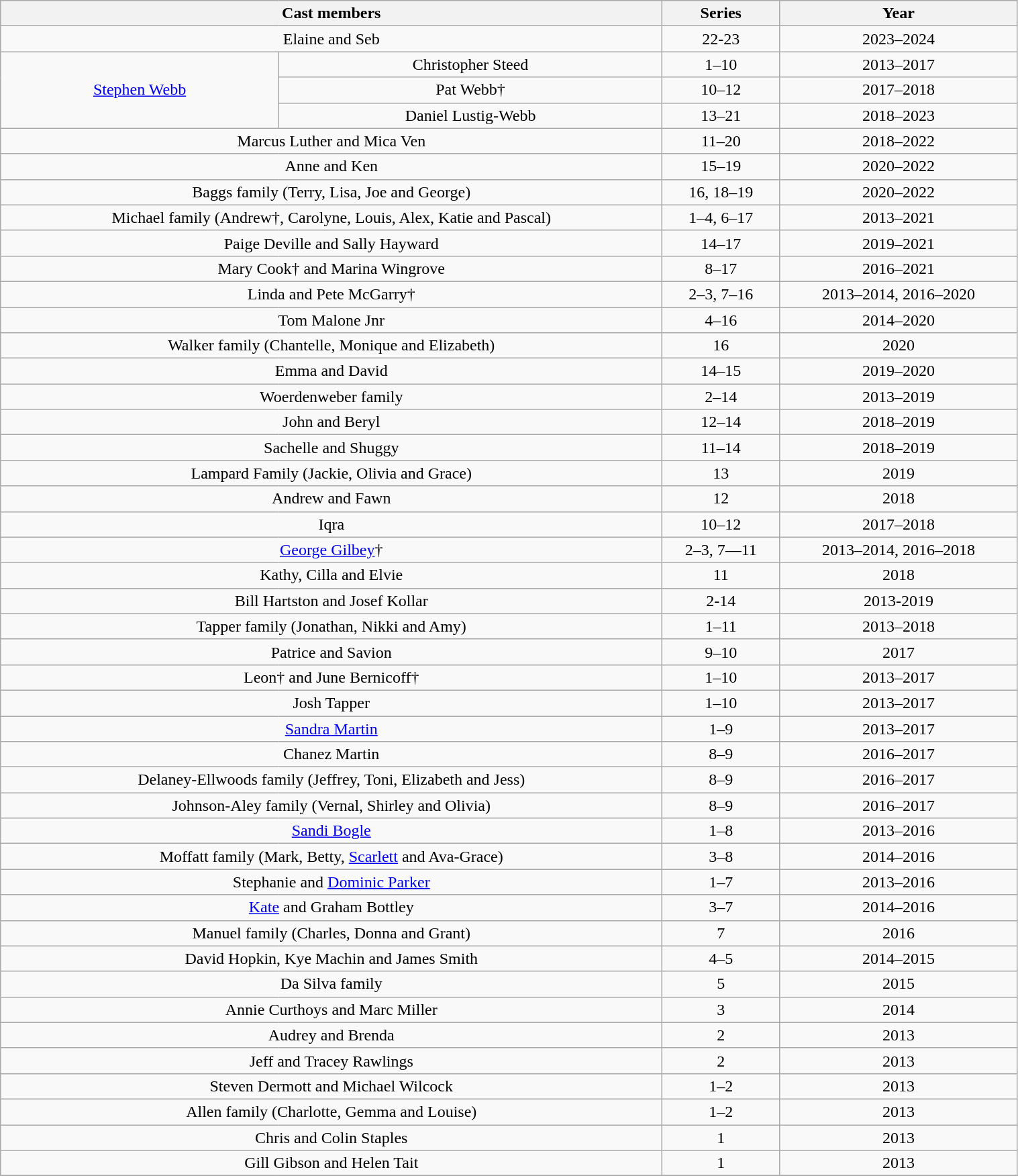<table class="wikitable sortable" style="text-align:center; width:80%;">
<tr>
<th colspan="2">Cast members</th>
<th>Series</th>
<th>Year</th>
</tr>
<tr>
<td colspan="2">Elaine and Seb</td>
<td>22-23</td>
<td>2023–2024</td>
</tr>
<tr>
<td rowspan="3"><a href='#'>Stephen Webb</a></td>
<td>Christopher Steed</td>
<td>1–10</td>
<td>2013–2017</td>
</tr>
<tr>
<td>Pat Webb†</td>
<td>10–12</td>
<td>2017–2018</td>
</tr>
<tr>
<td>Daniel Lustig-Webb</td>
<td>13–21</td>
<td>2018–2023</td>
</tr>
<tr>
<td colspan="2">Marcus Luther and Mica Ven</td>
<td>11–20</td>
<td>2018–2022</td>
</tr>
<tr>
<td colspan="2">Anne and Ken</td>
<td>15–19</td>
<td>2020–2022</td>
</tr>
<tr>
<td colspan="2">Baggs family (Terry, Lisa, Joe and George)</td>
<td>16, 18–19</td>
<td>2020–2022</td>
</tr>
<tr>
<td colspan="2">Michael family (Andrew†, Carolyne, Louis, Alex, Katie and Pascal)</td>
<td>1–4, 6–17</td>
<td>2013–2021</td>
</tr>
<tr>
<td colspan="2">Paige Deville and Sally Hayward</td>
<td>14–17</td>
<td>2019–2021</td>
</tr>
<tr>
<td colspan="2">Mary Cook† and Marina Wingrove</td>
<td>8–17</td>
<td>2016–2021</td>
</tr>
<tr>
<td colspan="2">Linda and Pete McGarry†</td>
<td>2–3, 7–16</td>
<td>2013–2014, 2016–2020</td>
</tr>
<tr>
<td colspan="2">Tom Malone Jnr</td>
<td>4–16</td>
<td>2014–2020</td>
</tr>
<tr>
<td colspan="2">Walker family (Chantelle, Monique and Elizabeth)</td>
<td>16</td>
<td>2020</td>
</tr>
<tr>
<td colspan="2">Emma and David</td>
<td>14–15</td>
<td>2019–2020</td>
</tr>
<tr>
<td colspan="2">Woerdenweber family</td>
<td>2–14</td>
<td>2013–2019</td>
</tr>
<tr>
<td colspan="2">John and Beryl</td>
<td>12–14</td>
<td>2018–2019</td>
</tr>
<tr>
<td colspan="2">Sachelle and Shuggy</td>
<td>11–14</td>
<td>2018–2019</td>
</tr>
<tr>
<td colspan="2">Lampard Family (Jackie, Olivia and Grace)</td>
<td>13</td>
<td>2019</td>
</tr>
<tr>
<td colspan="2">Andrew and Fawn</td>
<td>12</td>
<td>2018</td>
</tr>
<tr>
<td colspan="2">Iqra</td>
<td>10–12</td>
<td>2017–2018</td>
</tr>
<tr>
<td colspan="2"><a href='#'>George Gilbey</a>†</td>
<td>2–3, 7—11</td>
<td>2013–2014, 2016–2018</td>
</tr>
<tr>
<td colspan="2">Kathy, Cilla and Elvie</td>
<td>11</td>
<td>2018</td>
</tr>
<tr>
<td colspan="2">Bill Hartston and Josef Kollar</td>
<td>2-14</td>
<td>2013-2019</td>
</tr>
<tr>
<td colspan="2">Tapper family (Jonathan, Nikki and Amy)</td>
<td>1–11</td>
<td>2013–2018</td>
</tr>
<tr>
<td colspan="2">Patrice and Savion</td>
<td>9–10</td>
<td>2017</td>
</tr>
<tr>
<td colspan="2">Leon† and June Bernicoff†</td>
<td>1–10</td>
<td>2013–2017</td>
</tr>
<tr>
<td colspan="2">Josh Tapper</td>
<td>1–10</td>
<td>2013–2017</td>
</tr>
<tr>
<td colspan="2"><a href='#'>Sandra Martin</a></td>
<td>1–9</td>
<td>2013–2017</td>
</tr>
<tr>
<td colspan="2">Chanez Martin</td>
<td>8–9</td>
<td>2016–2017</td>
</tr>
<tr>
<td colspan="2">Delaney-Ellwoods family (Jeffrey, Toni, Elizabeth and Jess)</td>
<td>8–9</td>
<td>2016–2017</td>
</tr>
<tr>
<td colspan="2">Johnson-Aley family (Vernal, Shirley and Olivia)</td>
<td>8–9</td>
<td>2016–2017</td>
</tr>
<tr>
<td colspan="2"><a href='#'>Sandi Bogle</a></td>
<td>1–8</td>
<td>2013–2016</td>
</tr>
<tr>
<td colspan="2">Moffatt family (Mark, Betty, <a href='#'>Scarlett</a> and Ava-Grace)</td>
<td>3–8</td>
<td>2014–2016</td>
</tr>
<tr>
<td colspan="2">Stephanie and <a href='#'>Dominic Parker</a></td>
<td>1–7</td>
<td>2013–2016</td>
</tr>
<tr>
<td colspan="2"><a href='#'>Kate</a> and Graham Bottley</td>
<td>3–7</td>
<td>2014–2016</td>
</tr>
<tr>
<td colspan="2">Manuel family (Charles, Donna and Grant)</td>
<td>7</td>
<td>2016</td>
</tr>
<tr>
<td colspan="2">David Hopkin, Kye Machin and James Smith</td>
<td>4–5</td>
<td>2014–2015</td>
</tr>
<tr>
<td colspan="2">Da Silva family</td>
<td>5</td>
<td>2015</td>
</tr>
<tr>
<td colspan="2">Annie Curthoys and Marc Miller</td>
<td>3</td>
<td>2014</td>
</tr>
<tr>
<td colspan="2">Audrey and Brenda</td>
<td>2</td>
<td>2013</td>
</tr>
<tr>
<td colspan="2">Jeff and Tracey Rawlings</td>
<td>2</td>
<td>2013</td>
</tr>
<tr>
<td colspan="2">Steven Dermott and Michael Wilcock</td>
<td>1–2</td>
<td>2013</td>
</tr>
<tr>
<td colspan="2">Allen family (Charlotte, Gemma and Louise)</td>
<td>1–2</td>
<td>2013</td>
</tr>
<tr>
<td colspan="2">Chris and Colin Staples</td>
<td>1</td>
<td>2013</td>
</tr>
<tr>
<td colspan="2">Gill Gibson and Helen Tait</td>
<td>1</td>
<td>2013</td>
</tr>
<tr>
</tr>
</table>
